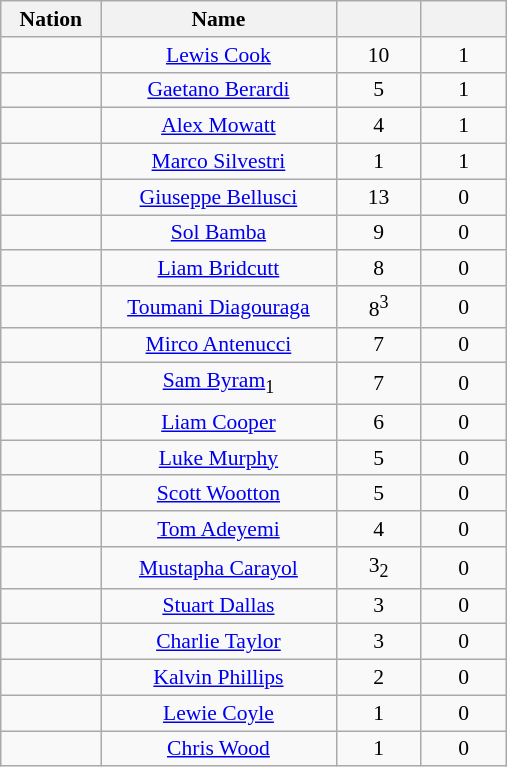<table class="wikitable" style="font-size: 90%; text-align: center;">
<tr>
<th width=60>Nation</th>
<th width=150>Name</th>
<th width=50></th>
<th width=50></th>
</tr>
<tr>
<td></td>
<td><a href='#'>Lewis Cook</a></td>
<td>10</td>
<td>1</td>
</tr>
<tr>
<td></td>
<td><a href='#'>Gaetano Berardi</a></td>
<td>5</td>
<td>1</td>
</tr>
<tr>
<td></td>
<td><a href='#'>Alex Mowatt</a></td>
<td>4</td>
<td>1</td>
</tr>
<tr>
<td></td>
<td><a href='#'>Marco Silvestri</a></td>
<td>1</td>
<td>1</td>
</tr>
<tr>
<td></td>
<td><a href='#'>Giuseppe Bellusci</a></td>
<td>13</td>
<td>0</td>
</tr>
<tr>
<td></td>
<td><a href='#'>Sol Bamba</a></td>
<td>9</td>
<td>0</td>
</tr>
<tr>
<td></td>
<td><a href='#'>Liam Bridcutt</a></td>
<td>8</td>
<td>0</td>
</tr>
<tr>
<td></td>
<td><a href='#'>Toumani Diagouraga</a></td>
<td>8<sup>3</sup></td>
<td>0</td>
</tr>
<tr>
<td></td>
<td><a href='#'>Mirco Antenucci</a></td>
<td>7</td>
<td>0</td>
</tr>
<tr>
<td></td>
<td><a href='#'>Sam Byram</a><sub>1</sub></td>
<td>7</td>
<td>0</td>
</tr>
<tr>
<td></td>
<td><a href='#'>Liam Cooper</a></td>
<td>6</td>
<td>0</td>
</tr>
<tr>
<td></td>
<td><a href='#'>Luke Murphy</a></td>
<td>5</td>
<td>0</td>
</tr>
<tr>
<td></td>
<td><a href='#'>Scott Wootton</a></td>
<td>5</td>
<td>0</td>
</tr>
<tr>
<td></td>
<td><a href='#'>Tom Adeyemi</a></td>
<td>4</td>
<td>0</td>
</tr>
<tr>
<td></td>
<td><a href='#'>Mustapha Carayol</a></td>
<td>3<sub>2</sub></td>
<td>0</td>
</tr>
<tr>
<td></td>
<td><a href='#'>Stuart Dallas</a></td>
<td>3</td>
<td>0</td>
</tr>
<tr>
<td></td>
<td><a href='#'>Charlie Taylor</a></td>
<td>3</td>
<td>0</td>
</tr>
<tr>
<td></td>
<td><a href='#'>Kalvin Phillips</a></td>
<td>2</td>
<td>0</td>
</tr>
<tr>
<td></td>
<td><a href='#'>Lewie Coyle</a></td>
<td>1</td>
<td>0</td>
</tr>
<tr>
<td></td>
<td><a href='#'>Chris Wood</a></td>
<td>1</td>
<td>0</td>
</tr>
</table>
